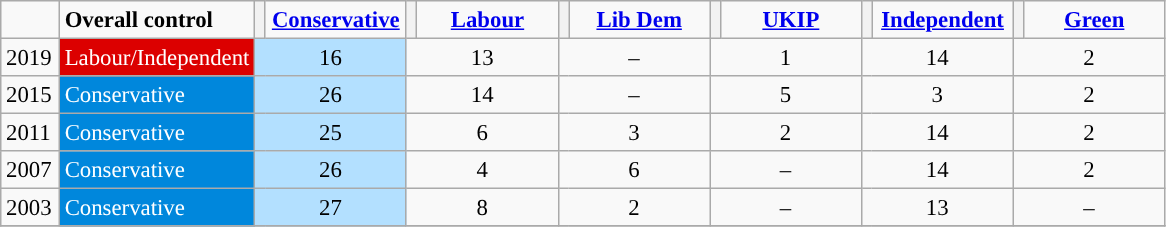<table class="wikitable" style="text-align:left; padding-left:1em; font-size: 95%">
<tr>
<td width=32></td>
<td width=90><strong>Overall control</strong></td>
<th style="background-color: "></th>
<td width=87 align="center"><strong><a href='#'>Conservative</a></strong></td>
<th style="background-color: "></th>
<td width=87 align="center"><strong><a href='#'>Labour</a></strong></td>
<th style="background-color: "></th>
<td width=87 align="center"><strong><a href='#'>Lib Dem</a></strong></td>
<th style="background-color: "></th>
<td width=87 align="center"><strong><a href='#'>UKIP</a></strong></td>
<th style="background-color: "></th>
<td width=87 align="center"><strong><a href='#'>Independent</a></strong></td>
<th style="background-color: "></th>
<td width=87 align="center"><strong><a href='#'>Green</a></strong></td>
</tr>
<tr>
<td>2019</td>
<td style="background:#dc0000; color:white">Labour/Independent</td>
<td colspan=2 align="center" style="background:#B3E0FF">16</td>
<td colspan=2 align="center">13</td>
<td colspan=2 align="center">–</td>
<td colspan=2 align="center">1</td>
<td colspan=2 align="center">14</td>
<td colspan=2 align="center">2</td>
</tr>
<tr>
<td>2015</td>
<td style="background:#0087DC; color:white">Conservative</td>
<td colspan=2 align="center" style="background:#B3E0FF">26</td>
<td colspan=2 align="center">14</td>
<td colspan=2 align="center">–</td>
<td colspan=2 align="center">5</td>
<td colspan=2 align="center">3</td>
<td colspan=2 align="center">2</td>
</tr>
<tr>
<td>2011</td>
<td style="background:#0087DC; color:white">Conservative</td>
<td colspan=2 align="center" style="background:#B3E0FF">25</td>
<td colspan=2 align="center">6</td>
<td colspan=2 align="center">3</td>
<td colspan=2 align="center">2</td>
<td colspan=2 align="center">14</td>
<td colspan=2 align="center">2</td>
</tr>
<tr>
<td>2007</td>
<td style="background:#0087DC; color:white">Conservative</td>
<td colspan=2 align="center" style="background:#B3E0FF">26</td>
<td colspan=2 align="center">4</td>
<td colspan=2 align="center">6</td>
<td colspan=2 align="center">–</td>
<td colspan=2 align="center">14</td>
<td colspan=2 align="center">2</td>
</tr>
<tr>
<td>2003</td>
<td style="background:#0087DC; color:white">Conservative</td>
<td colspan=2 align="center" style="background:#B3E0FF">27</td>
<td colspan=2 align="center">8</td>
<td colspan=2 align="center">2</td>
<td colspan=2 align="center">–</td>
<td colspan=2 align="center">13</td>
<td colspan=2 align="center">–</td>
</tr>
<tr>
</tr>
</table>
